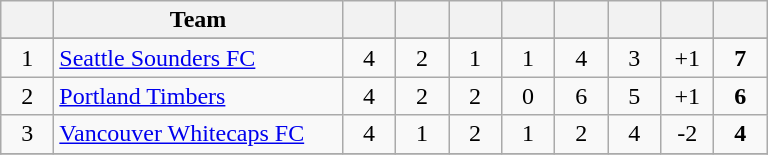<table class="wikitable" style="text-align: center;">
<tr>
<th width="28"></th>
<th width="185">Team</th>
<th width="28"></th>
<th width="28"></th>
<th width="28"></th>
<th width="28"></th>
<th width="28"></th>
<th width="28"></th>
<th width="28"></th>
<th width="28"></th>
</tr>
<tr style="background-color:#">
</tr>
<tr>
</tr>
<tr>
<td>1</td>
<td style="text-align:left;"><a href='#'>Seattle Sounders FC</a></td>
<td>4</td>
<td>2</td>
<td>1</td>
<td>1</td>
<td>4</td>
<td>3</td>
<td>+1</td>
<td><strong>7</strong></td>
</tr>
<tr>
<td>2</td>
<td style="text-align:left;"><a href='#'>Portland Timbers</a></td>
<td>4</td>
<td>2</td>
<td>2</td>
<td>0</td>
<td>6</td>
<td>5</td>
<td>+1</td>
<td><strong>6</strong></td>
</tr>
<tr>
<td>3</td>
<td style="text-align:left;"><a href='#'>Vancouver Whitecaps FC</a></td>
<td>4</td>
<td>1</td>
<td>2</td>
<td>1</td>
<td>2</td>
<td>4</td>
<td>-2</td>
<td><strong>4</strong></td>
</tr>
<tr>
</tr>
</table>
